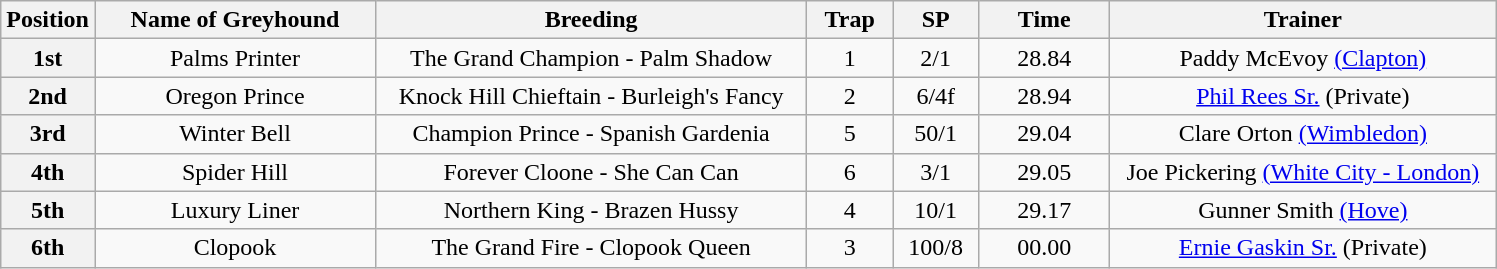<table class="wikitable" style="text-align: center">
<tr>
<th width=50>Position</th>
<th width=180>Name of Greyhound</th>
<th width=280>Breeding</th>
<th width=50>Trap</th>
<th width=50>SP</th>
<th width=80>Time</th>
<th width=250>Trainer</th>
</tr>
<tr>
<th>1st</th>
<td>Palms Printer</td>
<td>The Grand Champion - Palm Shadow</td>
<td>1</td>
<td>2/1</td>
<td>28.84</td>
<td>Paddy McEvoy <a href='#'>(Clapton)</a></td>
</tr>
<tr>
<th>2nd</th>
<td>Oregon Prince</td>
<td>Knock Hill Chieftain - Burleigh's Fancy</td>
<td>2</td>
<td>6/4f</td>
<td>28.94</td>
<td><a href='#'>Phil Rees Sr.</a> (Private)</td>
</tr>
<tr>
<th>3rd</th>
<td>Winter Bell</td>
<td>Champion Prince - Spanish Gardenia</td>
<td>5</td>
<td>50/1</td>
<td>29.04</td>
<td>Clare Orton <a href='#'>(Wimbledon)</a></td>
</tr>
<tr>
<th>4th</th>
<td>Spider Hill</td>
<td>Forever Cloone - She Can Can</td>
<td>6</td>
<td>3/1</td>
<td>29.05</td>
<td>Joe Pickering <a href='#'>(White City - London)</a></td>
</tr>
<tr>
<th>5th</th>
<td>Luxury Liner</td>
<td>Northern King - Brazen Hussy</td>
<td>4</td>
<td>10/1</td>
<td>29.17</td>
<td>Gunner Smith <a href='#'>(Hove)</a></td>
</tr>
<tr>
<th>6th</th>
<td>Clopook</td>
<td>The Grand Fire - Clopook Queen</td>
<td>3</td>
<td>100/8</td>
<td>00.00</td>
<td><a href='#'>Ernie Gaskin Sr.</a> (Private)</td>
</tr>
</table>
